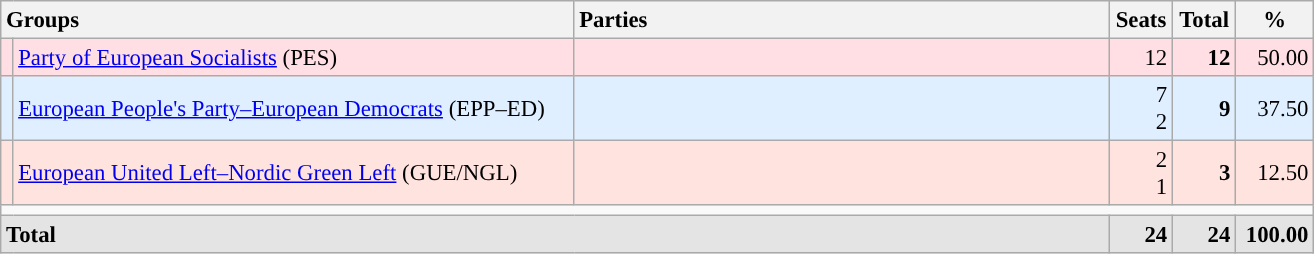<table class="wikitable" style="text-align:right; font-size:95%; margin-bottom:0">
<tr>
<th style="text-align:left;" colspan="2" width="375">Groups</th>
<th style="text-align:left;" width="350">Parties</th>
<th width="35">Seats</th>
<th width="35">Total</th>
<th width="45">%</th>
</tr>
<tr style="background:#FFDFE3;">
<td style="color:inherit;background:"></td>
<td align="left"><a href='#'>Party of European Socialists</a> (PES)</td>
<td align="left"></td>
<td>12</td>
<td><strong>12</strong></td>
<td>50.00</td>
</tr>
<tr style="background:#DFEFFF;">
<td width="1" style="color:inherit;background:"></td>
<td align="left"><a href='#'>European People's Party–European Democrats</a> (EPP–ED)</td>
<td align="left"></td>
<td>7<br>2</td>
<td><strong>9</strong></td>
<td>37.50</td>
</tr>
<tr style="background:#FFE3DF;">
<td style="color:inherit;background:"></td>
<td align="left"><a href='#'>European United Left–Nordic Green Left</a> (GUE/NGL)</td>
<td align="left"></td>
<td>2<br>1</td>
<td><strong>3</strong></td>
<td>12.50</td>
</tr>
<tr>
<td colspan="6"></td>
</tr>
<tr style="background:#E4E4E4; font-weight:bold;">
<td align="left" colspan="3">Total</td>
<td>24</td>
<td>24</td>
<td>100.00</td>
</tr>
</table>
